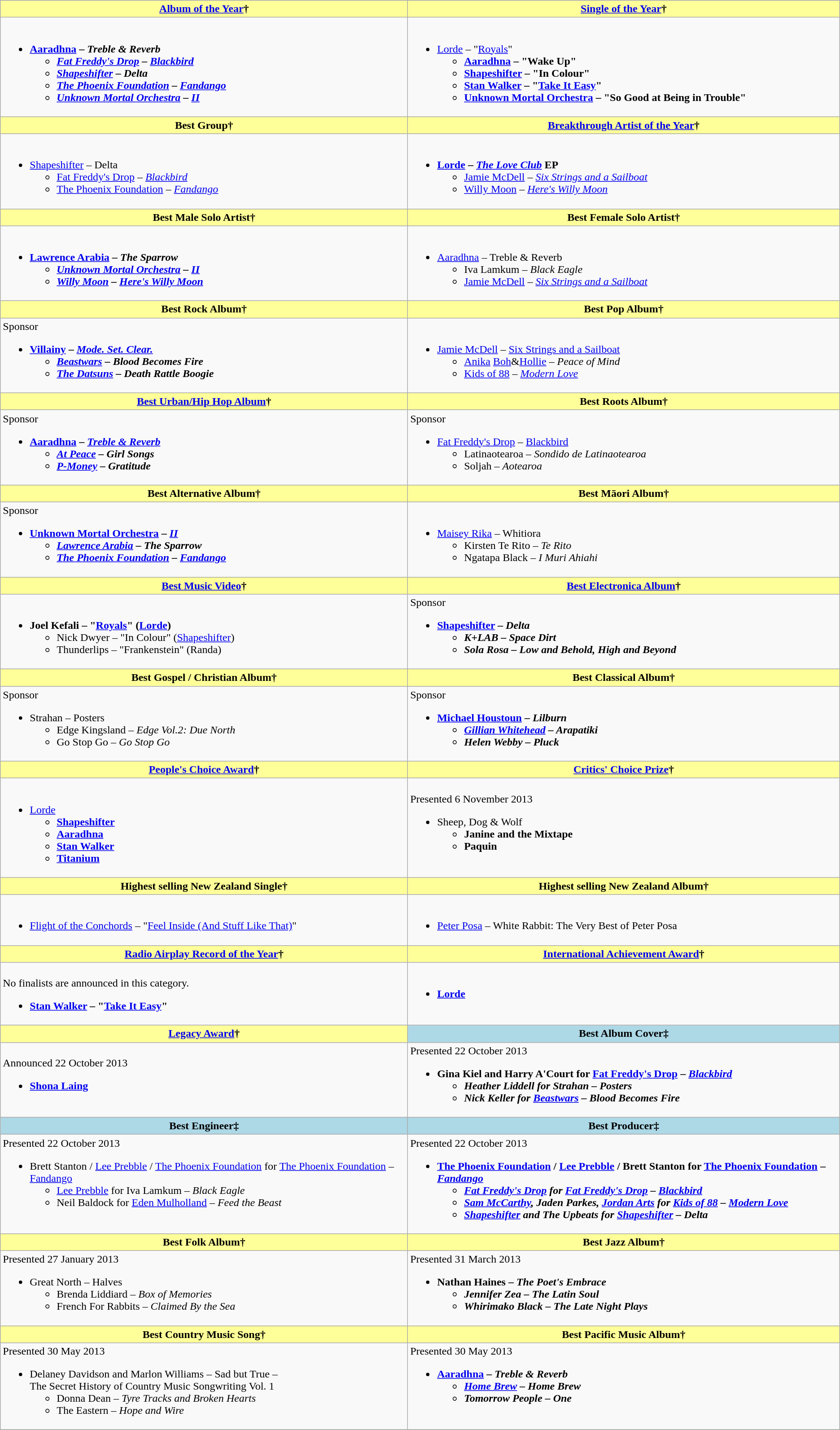<table class=wikitable>
<tr>
<th style="background:#FFFF99;" ! style="width="50%"><a href='#'>Album of the Year</a>†</th>
<th style="background:#FFFF99;" ! style="width="50%"><a href='#'>Single of the Year</a>†</th>
</tr>
<tr>
<td valign="top"><br><ul><li><strong><a href='#'>Aaradhna</a> – <em>Treble & Reverb<strong><em><ul><li><a href='#'>Fat Freddy's Drop</a> – </em><a href='#'>Blackbird</a><em></li><li><a href='#'>Shapeshifter</a> – </em>Delta<em></li><li><a href='#'>The Phoenix Foundation</a> – </em><a href='#'>Fandango</a><em></li><li><a href='#'>Unknown Mortal Orchestra</a> – </em><a href='#'>II</a><em></li></ul></li></ul></td>
<td valign="top"><br><ul><li></strong><a href='#'>Lorde</a> – "<a href='#'>Royals</a>"<strong><ul><li><a href='#'>Aaradhna</a> – "Wake Up"</li><li><a href='#'>Shapeshifter</a> – "In Colour"</li><li><a href='#'>Stan Walker</a> – "<a href='#'>Take It Easy</a>"</li><li><a href='#'>Unknown Mortal Orchestra</a> – "So Good at Being in Trouble"</li></ul></li></ul></td>
</tr>
<tr>
<th style="background:#FFFF99;" ! style="width="50%">Best Group†</th>
<th style="background:#FFFF99;" ! style="width="50%"><a href='#'>Breakthrough Artist of the Year</a>†</th>
</tr>
<tr>
<td valign="top"><br><ul><li></strong><a href='#'>Shapeshifter</a> – </em>Delta</em></strong><ul><li><a href='#'>Fat Freddy's Drop</a> – <em><a href='#'>Blackbird</a></em></li><li><a href='#'>The Phoenix Foundation</a> – <em><a href='#'>Fandango</a></em></li></ul></li></ul></td>
<td valign="top"><br><ul><li><strong><a href='#'>Lorde</a> – <em><a href='#'>The Love Club</a></em> EP</strong><ul><li><a href='#'>Jamie McDell</a> – <em><a href='#'>Six Strings and a Sailboat</a></em></li><li><a href='#'>Willy Moon</a> – <em><a href='#'>Here's Willy Moon</a></em></li></ul></li></ul></td>
</tr>
<tr>
<th style="background:#FFFF99;" ! style="width="50%">Best Male Solo Artist†</th>
<th style="background:#FFFF99;" ! style="width="50%">Best Female Solo Artist†</th>
</tr>
<tr>
<td valign="top"><br><ul><li><strong><a href='#'>Lawrence Arabia</a> – <em>The Sparrow<strong><em><ul><li><a href='#'>Unknown Mortal Orchestra</a> – </em><a href='#'>II</a><em></li><li><a href='#'>Willy Moon</a> – </em><a href='#'>Here's Willy Moon</a><em></li></ul></li></ul></td>
<td valign="top"><br><ul><li></strong><a href='#'>Aaradhna</a> – </em>Treble & Reverb</em></strong><ul><li>Iva Lamkum – <em>Black Eagle</em></li><li><a href='#'>Jamie McDell</a> – <em><a href='#'>Six Strings and a Sailboat</a></em></li></ul></li></ul></td>
</tr>
<tr>
<th style="background:#FFFF99;" ! style="width="50%">Best Rock Album†</th>
<th style="background:#FFFF99;" ! style="width="50%">Best Pop Album†</th>
</tr>
<tr>
<td valign="top"><span>Sponsor</span><br><ul><li><strong><a href='#'>Villainy</a> – <em><a href='#'>Mode. Set. Clear.</a><strong><em><ul><li><a href='#'>Beastwars</a> – </em>Blood Becomes Fire<em></li><li><a href='#'>The Datsuns</a> – </em>Death Rattle Boogie<em></li></ul></li></ul></td>
<td valign="top"><br><ul><li></strong><a href='#'>Jamie McDell</a> – </em><a href='#'>Six Strings and a Sailboat</a></em></strong><ul><li><a href='#'>Anika</a> <a href='#'>Boh</a>&<a href='#'>Hollie</a> – <em>Peace of Mind</em></li><li><a href='#'>Kids of 88</a> – <em><a href='#'>Modern Love</a></em></li></ul></li></ul></td>
</tr>
<tr>
<th style="background:#FFFF99;" ! style="width="50%"><a href='#'>Best Urban/Hip Hop Album</a>†</th>
<th style="background:#FFFF99;" ! style="width="50%">Best Roots Album†</th>
</tr>
<tr>
<td valign="top"><span>Sponsor</span><br><ul><li><strong><a href='#'>Aaradhna</a> – <em><a href='#'>Treble & Reverb</a><strong><em><ul><li><a href='#'>At Peace</a> – </em>Girl Songs<em></li><li><a href='#'>P-Money</a> – </em>Gratitude<em></li></ul></li></ul></td>
<td valign="top"><span>Sponsor</span><br><ul><li></strong><a href='#'>Fat Freddy's Drop</a> – </em><a href='#'>Blackbird</a></em></strong><ul><li>Latinaotearoa – <em>Sondido de Latinaotearoa</em></li><li>Soljah – <em>Aotearoa</em></li></ul></li></ul></td>
</tr>
<tr>
<th style="background:#FFFF99;" ! style="width="50%">Best Alternative Album†</th>
<th style="background:#FFFF99;" ! style="width="50%">Best Māori Album†</th>
</tr>
<tr>
<td valign="top"><span>Sponsor</span><br><ul><li><strong><a href='#'>Unknown Mortal Orchestra</a> – <em><a href='#'>II</a><strong><em><ul><li><a href='#'>Lawrence Arabia</a> – </em>The Sparrow<em></li><li><a href='#'>The Phoenix Foundation</a> – </em><a href='#'>Fandango</a><em></li></ul></li></ul></td>
<td valign="top"><br><ul><li></strong><a href='#'>Maisey Rika</a> – </em>Whitiora</em></strong><ul><li>Kirsten Te Rito – <em>Te Rito</em></li><li>Ngatapa Black – <em>I Muri Ahiahi</em></li></ul></li></ul></td>
</tr>
<tr>
<th style="background:#FFFF99;" ! style="width="50%"><a href='#'>Best Music Video</a>†</th>
<th style="background:#FFFF99;" ! style="width="50%"><a href='#'>Best Electronica Album</a>†</th>
</tr>
<tr>
<td valign="top"><br><ul><li><strong>Joel Kefali – "<a href='#'>Royals</a>" (<a href='#'>Lorde</a>)</strong><ul><li>Nick Dwyer – "In Colour" (<a href='#'>Shapeshifter</a>)</li><li>Thunderlips – "Frankenstein" (Randa)</li></ul></li></ul></td>
<td valign="top"><span>Sponsor</span><br><ul><li><strong><a href='#'>Shapeshifter</a> – <em>Delta<strong><em><ul><li>K+LAB – </em>Space Dirt<em></li><li>Sola Rosa – </em>Low and Behold, High and Beyond<em></li></ul></li></ul></td>
</tr>
<tr>
<th style="background:#FFFF99;" ! style="width="50%">Best Gospel / Christian Album†</th>
<th style="background:#FFFF99;" ! style="width="50%">Best Classical Album†</th>
</tr>
<tr>
<td valign="top"><span>Sponsor</span><br><ul><li></strong>Strahan – </em>Posters</em></strong><ul><li>Edge Kingsland – <em>Edge Vol.2: Due North</em></li><li>Go Stop Go – <em>Go Stop Go</em></li></ul></li></ul></td>
<td valign="top"><span>Sponsor</span><br><ul><li><strong><a href='#'>Michael Houstoun</a> – <em>Lilburn<strong><em><ul><li><a href='#'>Gillian Whitehead</a> – </em>Arapatiki<em></li><li>Helen Webby – </em>Pluck<em></li></ul></li></ul></td>
</tr>
<tr>
<th style="background:#FFFF99;" ! style="width="50%"><a href='#'>People's Choice Award</a>†</th>
<th style="background:#FFFF99;" ! style="width="50%"><a href='#'>Critics' Choice Prize</a>†</th>
</tr>
<tr>
<td valign="top"><br><ul><li></strong><a href='#'>Lorde</a><strong><ul><li><a href='#'>Shapeshifter</a></li><li><a href='#'>Aaradhna</a></li><li><a href='#'>Stan Walker</a></li><li><a href='#'>Titanium</a></li></ul></li></ul></td>
<td valign="top"><br>Presented 6 November 2013<ul><li></strong>Sheep, Dog & Wolf<strong><ul><li>Janine and the Mixtape</li><li>Paquin</li></ul></li></ul></td>
</tr>
<tr>
<th style="background:#FFFF99;" ! style="width="50%">Highest selling New Zealand Single†</th>
<th style="background:#FFFF99;" ! style="width="50%">Highest selling New Zealand Album†</th>
</tr>
<tr>
<td valign="top"><br><ul><li></strong><a href='#'>Flight of the Conchords</a> – "<a href='#'>Feel Inside (And Stuff Like That)</a>"<strong></li></ul></td>
<td valign="top"><br><ul><li></strong><a href='#'>Peter Posa</a> – </em>White Rabbit: The Very Best of Peter Posa</em></strong></li></ul></td>
</tr>
<tr>
<th style="background:#FFFF99;" ! style="width="50%"><a href='#'>Radio Airplay Record of the Year</a>†</th>
<th style="background:#FFFF99;" ! style="width="50%"><a href='#'>International Achievement Award</a>†</th>
</tr>
<tr>
<td valign="top"><br><div>No finalists are announced in this category.<ul><li><strong><a href='#'>Stan Walker</a> – "<a href='#'>Take It Easy</a>"</strong></div></li></ul></td>
<td valign="top"><br><ul><li><strong><a href='#'>Lorde</a></strong></li></ul></td>
</tr>
<tr>
<th style="background:#FFFF99;" ! style="width="50%"><a href='#'>Legacy Award</a>†</th>
<th style="background:lightblue;" ! style="width="50%">Best Album Cover‡</th>
</tr>
<tr>
<td valign="top"><br>Announced 22 October 2013<ul><li><strong><a href='#'>Shona Laing</a></strong></li></ul></td>
<td valign="top">Presented 22 October 2013<br><ul><li><strong>Gina Kiel and Harry A'Court for <a href='#'>Fat Freddy's Drop</a> – <em><a href='#'>Blackbird</a><strong><em><ul><li>Heather Liddell for Strahan – </em>Posters<em></li><li>Nick Keller for <a href='#'>Beastwars</a> – </em>Blood Becomes Fire<em></li></ul></li></ul></td>
</tr>
<tr>
<th style="background:lightblue;" ! style="width="50%">Best Engineer‡</th>
<th style="background:lightblue;" ! style="width="50%">Best Producer‡</th>
</tr>
<tr>
<td valign="top">Presented 22 October 2013<br><ul><li></strong>Brett Stanton / <a href='#'>Lee Prebble</a> / <a href='#'>The Phoenix Foundation</a> for <a href='#'>The Phoenix Foundation</a> – </em><a href='#'>Fandango</a></em></strong><ul><li><a href='#'>Lee Prebble</a> for Iva Lamkum – <em>Black Eagle</em></li><li>Neil Baldock for <a href='#'>Eden Mulholland</a> – <em>Feed the Beast</em></li></ul></li></ul></td>
<td valign="top">Presented 22 October 2013<br><ul><li><strong><a href='#'>The Phoenix Foundation</a> / <a href='#'>Lee Prebble</a> / Brett Stanton for <a href='#'>The Phoenix Foundation</a> – <em><a href='#'>Fandango</a><strong><em><ul><li><a href='#'>Fat Freddy's Drop</a> for <a href='#'>Fat Freddy's Drop</a> – </em><a href='#'>Blackbird</a><em></li><li><a href='#'>Sam McCarthy</a>, Jaden Parkes, <a href='#'>Jordan Arts</a> for <a href='#'>Kids of 88</a> – </em><a href='#'>Modern Love</a><em></li><li><a href='#'>Shapeshifter</a> and The Upbeats for <a href='#'>Shapeshifter</a> – </em>Delta<em></li></ul></li></ul></td>
</tr>
<tr>
<th style="background:#FFFF99;" ! style="width="50%">Best Folk Album†</th>
<th style="background:#FFFF99;" ! style="width="50%">Best Jazz Album†</th>
</tr>
<tr>
<td valign="top">Presented 27 January 2013<br><ul><li></strong>Great North – </em>Halves</em></strong><ul><li>Brenda Liddiard – <em>Box of Memories</em></li><li>French For Rabbits – <em>Claimed By the Sea</em></li></ul></li></ul></td>
<td valign="top">Presented 31 March 2013<br><ul><li><strong>Nathan Haines – <em>The Poet's Embrace<strong><em><ul><li>Jennifer Zea – </em>The Latin Soul<em></li><li>Whirimako Black – </em>The Late Night Plays<em></li></ul></li></ul></td>
</tr>
<tr>
<th style="background:#FFFF99;" ! style="width="50%">Best Country Music Song†</th>
<th style="background:#FFFF99;" ! style="width="50%">Best Pacific Music Album†</th>
</tr>
<tr>
<td valign="top">Presented 30 May 2013<br><ul><li></strong>Delaney Davidson and Marlon Williams – </em>Sad but True –<br>The Secret History of Country Music Songwriting Vol. 1</em></strong><ul><li>Donna Dean – <em>Tyre Tracks and Broken Hearts</em></li><li>The Eastern – <em>Hope and Wire</em></li></ul></li></ul></td>
<td valign="top">Presented 30 May 2013<br><ul><li><strong><a href='#'>Aaradhna</a> – <em>Treble & Reverb<strong><em><ul><li><a href='#'>Home Brew</a> – </em>Home Brew<em></li><li>Tomorrow People – </em>One<em></li></ul></li></ul></td>
</tr>
<tr>
</tr>
</table>
